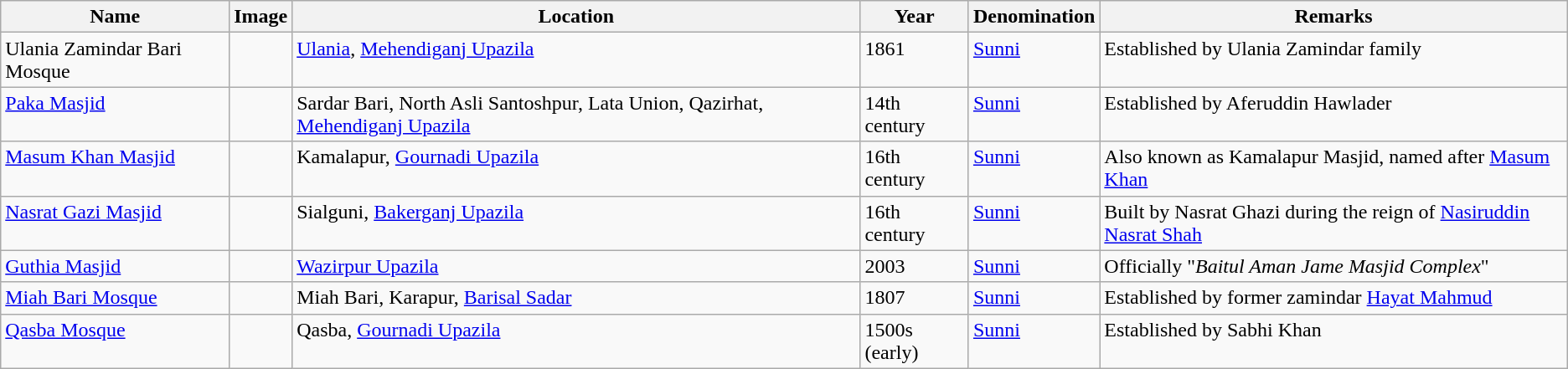<table class="wikitable sortable">
<tr>
<th>Name</th>
<th align=center class=unsortable>Image</th>
<th>Location</th>
<th>Year</th>
<th>Denomination</th>
<th align=left class=unsortable>Remarks</th>
</tr>
<tr valign=top>
<td>Ulania Zamindar Bari Mosque</td>
<td></td>
<td><a href='#'>Ulania</a>, <a href='#'>Mehendiganj Upazila</a></td>
<td>1861</td>
<td><a href='#'>Sunni</a></td>
<td>Established by Ulania Zamindar family</td>
</tr>
<tr valign=top>
<td><a href='#'>Paka Masjid</a></td>
<td></td>
<td>Sardar Bari, North Asli Santoshpur, Lata Union, Qazirhat, <a href='#'>Mehendiganj Upazila</a></td>
<td>14th century</td>
<td><a href='#'>Sunni</a></td>
<td>Established by Aferuddin Hawlader</td>
</tr>
<tr valign=top>
<td><a href='#'>Masum Khan Masjid</a></td>
<td></td>
<td>Kamalapur, <a href='#'>Gournadi Upazila</a></td>
<td>16th century</td>
<td><a href='#'>Sunni</a></td>
<td>Also known as Kamalapur Masjid, named after <a href='#'>Masum Khan</a></td>
</tr>
<tr valign=top>
<td><a href='#'>Nasrat Gazi Masjid</a></td>
<td></td>
<td>Sialguni, <a href='#'>Bakerganj Upazila</a></td>
<td>16th century</td>
<td><a href='#'>Sunni</a></td>
<td>Built by Nasrat Ghazi during the reign of <a href='#'>Nasiruddin Nasrat Shah</a></td>
</tr>
<tr valign=top>
<td><a href='#'>Guthia Masjid</a></td>
<td></td>
<td><a href='#'>Wazirpur Upazila</a></td>
<td>2003</td>
<td><a href='#'>Sunni</a></td>
<td>Officially "<em>Baitul Aman Jame Masjid Complex</em>"</td>
</tr>
<tr valign=top>
<td><a href='#'>Miah Bari Mosque</a></td>
<td></td>
<td>Miah Bari, Karapur, <a href='#'>Barisal Sadar</a></td>
<td>1807</td>
<td><a href='#'>Sunni</a></td>
<td>Established by former zamindar <a href='#'>Hayat Mahmud</a></td>
</tr>
<tr valign=top>
<td><a href='#'>Qasba Mosque</a></td>
<td></td>
<td>Qasba, <a href='#'>Gournadi Upazila</a></td>
<td>1500s (early)</td>
<td><a href='#'>Sunni</a></td>
<td>Established by Sabhi Khan</td>
</tr>
</table>
